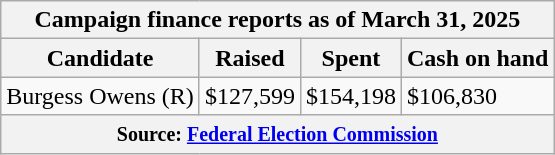<table class="wikitable sortable">
<tr>
<th colspan=4>Campaign finance reports as of March 31, 2025</th>
</tr>
<tr style="text-align:center;">
<th>Candidate</th>
<th>Raised</th>
<th>Spent</th>
<th>Cash on hand</th>
</tr>
<tr>
<td>Burgess Owens (R)</td>
<td>$127,599</td>
<td>$154,198</td>
<td>$106,830</td>
</tr>
<tr>
<th colspan="4"><small>Source: <a href='#'>Federal Election Commission</a></small></th>
</tr>
</table>
